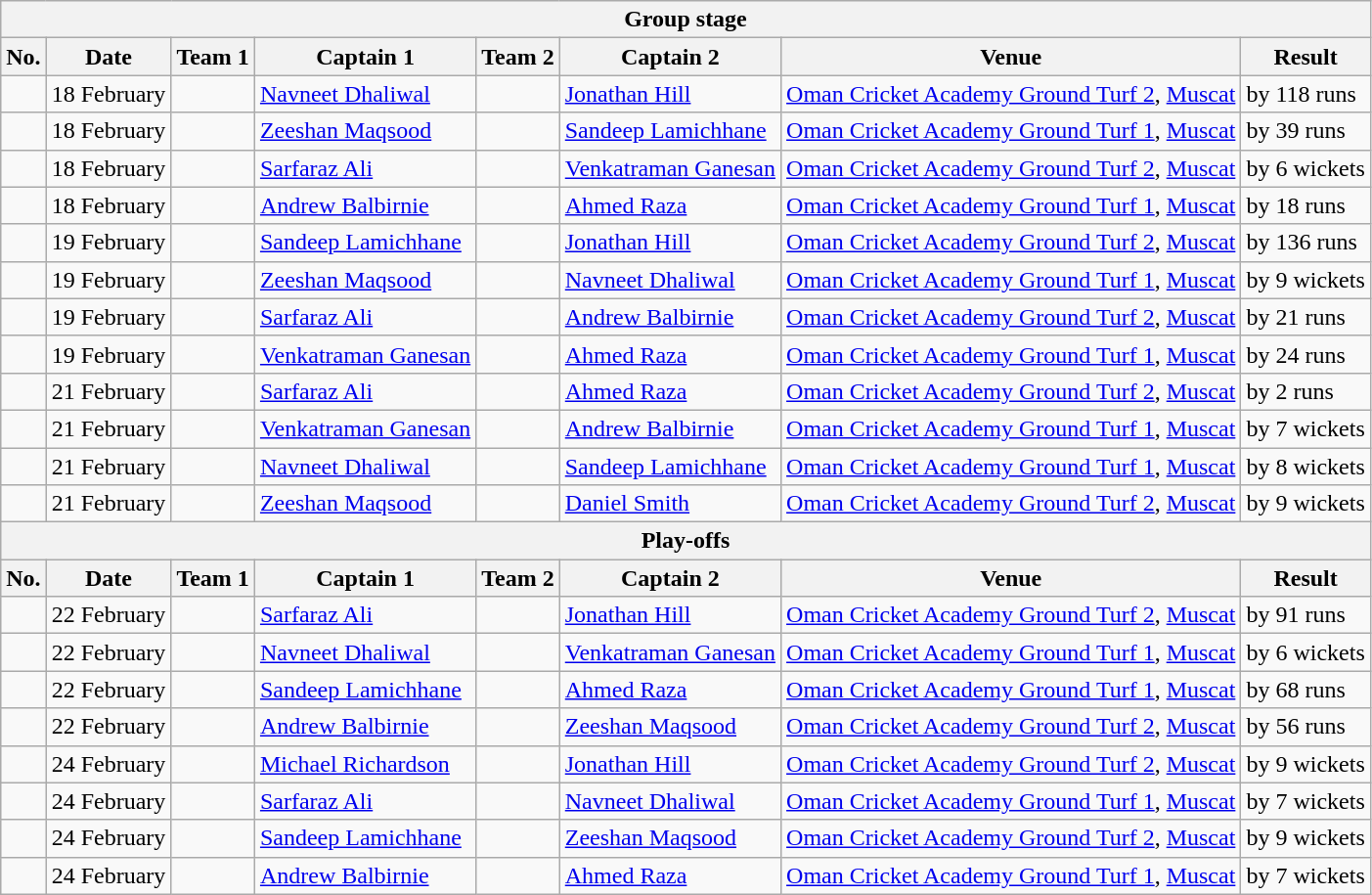<table class="wikitable">
<tr>
<th colspan="9">Group stage</th>
</tr>
<tr>
<th>No.</th>
<th>Date</th>
<th>Team 1</th>
<th>Captain 1</th>
<th>Team 2</th>
<th>Captain 2</th>
<th>Venue</th>
<th>Result</th>
</tr>
<tr>
<td></td>
<td>18 February</td>
<td></td>
<td><a href='#'>Navneet Dhaliwal</a></td>
<td></td>
<td><a href='#'>Jonathan Hill</a></td>
<td><a href='#'>Oman Cricket Academy Ground Turf 2</a>, <a href='#'>Muscat</a></td>
<td> by 118 runs</td>
</tr>
<tr>
<td></td>
<td>18 February</td>
<td></td>
<td><a href='#'>Zeeshan Maqsood</a></td>
<td></td>
<td><a href='#'>Sandeep Lamichhane</a></td>
<td><a href='#'>Oman Cricket Academy Ground Turf 1</a>, <a href='#'>Muscat</a></td>
<td> by 39 runs</td>
</tr>
<tr>
<td></td>
<td>18 February</td>
<td></td>
<td><a href='#'>Sarfaraz Ali</a></td>
<td></td>
<td><a href='#'>Venkatraman Ganesan</a></td>
<td><a href='#'>Oman Cricket Academy Ground Turf 2</a>, <a href='#'>Muscat</a></td>
<td> by 6 wickets</td>
</tr>
<tr>
<td></td>
<td>18 February</td>
<td></td>
<td><a href='#'>Andrew Balbirnie</a></td>
<td></td>
<td><a href='#'>Ahmed Raza</a></td>
<td><a href='#'>Oman Cricket Academy Ground Turf 1</a>, <a href='#'>Muscat</a></td>
<td> by 18 runs</td>
</tr>
<tr>
<td></td>
<td>19 February</td>
<td></td>
<td><a href='#'>Sandeep Lamichhane</a></td>
<td></td>
<td><a href='#'>Jonathan Hill</a></td>
<td><a href='#'>Oman Cricket Academy Ground Turf 2</a>, <a href='#'>Muscat</a></td>
<td> by 136 runs</td>
</tr>
<tr>
<td></td>
<td>19 February</td>
<td></td>
<td><a href='#'>Zeeshan Maqsood</a></td>
<td></td>
<td><a href='#'>Navneet Dhaliwal</a></td>
<td><a href='#'>Oman Cricket Academy Ground Turf 1</a>, <a href='#'>Muscat</a></td>
<td> by 9 wickets</td>
</tr>
<tr>
<td></td>
<td>19 February</td>
<td></td>
<td><a href='#'>Sarfaraz Ali</a></td>
<td></td>
<td><a href='#'>Andrew Balbirnie</a></td>
<td><a href='#'>Oman Cricket Academy Ground Turf 2</a>, <a href='#'>Muscat</a></td>
<td> by 21 runs</td>
</tr>
<tr>
<td></td>
<td>19 February</td>
<td></td>
<td><a href='#'>Venkatraman Ganesan</a></td>
<td></td>
<td><a href='#'>Ahmed Raza</a></td>
<td><a href='#'>Oman Cricket Academy Ground Turf 1</a>, <a href='#'>Muscat</a></td>
<td> by 24 runs</td>
</tr>
<tr>
<td></td>
<td>21 February</td>
<td></td>
<td><a href='#'>Sarfaraz Ali</a></td>
<td></td>
<td><a href='#'>Ahmed Raza</a></td>
<td><a href='#'>Oman Cricket Academy Ground Turf 2</a>, <a href='#'>Muscat</a></td>
<td> by 2 runs</td>
</tr>
<tr>
<td></td>
<td>21 February</td>
<td></td>
<td><a href='#'>Venkatraman Ganesan</a></td>
<td></td>
<td><a href='#'>Andrew Balbirnie</a></td>
<td><a href='#'>Oman Cricket Academy Ground Turf 1</a>, <a href='#'>Muscat</a></td>
<td> by 7 wickets</td>
</tr>
<tr>
<td></td>
<td>21 February</td>
<td></td>
<td><a href='#'>Navneet Dhaliwal</a></td>
<td></td>
<td><a href='#'>Sandeep Lamichhane</a></td>
<td><a href='#'>Oman Cricket Academy Ground Turf 1</a>, <a href='#'>Muscat</a></td>
<td> by 8 wickets</td>
</tr>
<tr>
<td></td>
<td>21 February</td>
<td></td>
<td><a href='#'>Zeeshan Maqsood</a></td>
<td></td>
<td><a href='#'>Daniel Smith</a></td>
<td><a href='#'>Oman Cricket Academy Ground Turf 2</a>, <a href='#'>Muscat</a></td>
<td> by 9 wickets</td>
</tr>
<tr>
<th colspan="9">Play-offs</th>
</tr>
<tr>
<th>No.</th>
<th>Date</th>
<th>Team 1</th>
<th>Captain 1</th>
<th>Team 2</th>
<th>Captain 2</th>
<th>Venue</th>
<th>Result</th>
</tr>
<tr>
<td></td>
<td>22 February</td>
<td></td>
<td><a href='#'>Sarfaraz Ali</a></td>
<td></td>
<td><a href='#'>Jonathan Hill</a></td>
<td><a href='#'>Oman Cricket Academy Ground Turf 2</a>, <a href='#'>Muscat</a></td>
<td> by 91 runs</td>
</tr>
<tr>
<td></td>
<td>22 February</td>
<td></td>
<td><a href='#'>Navneet Dhaliwal</a></td>
<td></td>
<td><a href='#'>Venkatraman Ganesan</a></td>
<td><a href='#'>Oman Cricket Academy Ground Turf 1</a>, <a href='#'>Muscat</a></td>
<td> by 6 wickets</td>
</tr>
<tr>
<td></td>
<td>22 February</td>
<td></td>
<td><a href='#'>Sandeep Lamichhane</a></td>
<td></td>
<td><a href='#'>Ahmed Raza</a></td>
<td><a href='#'>Oman Cricket Academy Ground Turf 1</a>, <a href='#'>Muscat</a></td>
<td> by 68 runs</td>
</tr>
<tr>
<td></td>
<td>22 February</td>
<td></td>
<td><a href='#'>Andrew Balbirnie</a></td>
<td></td>
<td><a href='#'>Zeeshan Maqsood</a></td>
<td><a href='#'>Oman Cricket Academy Ground Turf 2</a>, <a href='#'>Muscat</a></td>
<td> by 56 runs</td>
</tr>
<tr>
<td></td>
<td>24 February</td>
<td></td>
<td><a href='#'>Michael Richardson</a></td>
<td></td>
<td><a href='#'>Jonathan Hill</a></td>
<td><a href='#'>Oman Cricket Academy Ground Turf 2</a>, <a href='#'>Muscat</a></td>
<td> by 9 wickets</td>
</tr>
<tr>
<td></td>
<td>24 February</td>
<td></td>
<td><a href='#'>Sarfaraz Ali</a></td>
<td></td>
<td><a href='#'>Navneet Dhaliwal</a></td>
<td><a href='#'>Oman Cricket Academy Ground Turf 1</a>, <a href='#'>Muscat</a></td>
<td> by 7 wickets</td>
</tr>
<tr>
<td></td>
<td>24 February</td>
<td></td>
<td><a href='#'>Sandeep Lamichhane</a></td>
<td></td>
<td><a href='#'>Zeeshan Maqsood</a></td>
<td><a href='#'>Oman Cricket Academy Ground Turf 2</a>, <a href='#'>Muscat</a></td>
<td> by 9 wickets</td>
</tr>
<tr>
<td></td>
<td>24 February</td>
<td></td>
<td><a href='#'>Andrew Balbirnie</a></td>
<td></td>
<td><a href='#'>Ahmed Raza</a></td>
<td><a href='#'>Oman Cricket Academy Ground Turf 1</a>, <a href='#'>Muscat</a></td>
<td> by 7 wickets</td>
</tr>
</table>
